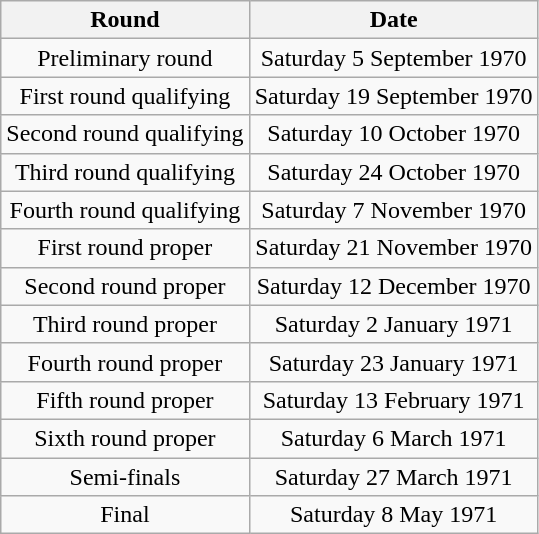<table class="wikitable" style="text-align: center">
<tr>
<th>Round</th>
<th>Date</th>
</tr>
<tr>
<td>Preliminary round</td>
<td>Saturday 5 September 1970</td>
</tr>
<tr>
<td>First round qualifying</td>
<td>Saturday 19 September 1970</td>
</tr>
<tr>
<td>Second round qualifying</td>
<td>Saturday 10 October 1970</td>
</tr>
<tr>
<td>Third round qualifying</td>
<td>Saturday 24 October 1970</td>
</tr>
<tr>
<td>Fourth round qualifying</td>
<td>Saturday 7 November 1970</td>
</tr>
<tr>
<td>First round proper</td>
<td>Saturday 21 November 1970</td>
</tr>
<tr>
<td>Second round proper</td>
<td>Saturday 12 December 1970</td>
</tr>
<tr>
<td>Third round proper</td>
<td>Saturday 2 January 1971</td>
</tr>
<tr>
<td>Fourth round proper</td>
<td>Saturday 23 January 1971</td>
</tr>
<tr>
<td>Fifth round proper</td>
<td>Saturday 13 February 1971</td>
</tr>
<tr>
<td>Sixth round proper</td>
<td>Saturday 6 March 1971</td>
</tr>
<tr>
<td>Semi-finals</td>
<td>Saturday 27 March 1971</td>
</tr>
<tr>
<td>Final</td>
<td>Saturday 8 May 1971</td>
</tr>
</table>
